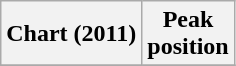<table class="wikitable sortable plainrowheaders">
<tr>
<th>Chart (2011)</th>
<th>Peak<br>position</th>
</tr>
<tr>
</tr>
</table>
